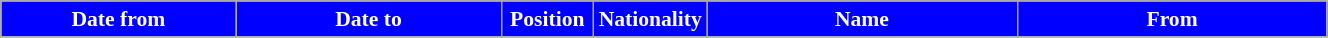<table class="wikitable"  style="text-align:center; font-size:90%; ">
<tr>
<th style="background:#00f; color:white; width:150px;">Date from</th>
<th style="background:#00f; color:white; width:170px;">Date to</th>
<th style="background:#00f; color:white; width:55px;">Position</th>
<th style="background:#00f; color:white; width:55px;">Nationality</th>
<th style="background:#00f; color:white; width:200px;">Name</th>
<th style="background:#00f; color:white; width:200px;">From</th>
</tr>
<tr>
</tr>
</table>
